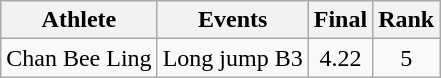<table class="wikitable">
<tr>
<th>Athlete</th>
<th>Events</th>
<th>Final</th>
<th>Rank</th>
</tr>
<tr>
<td>Chan Bee Ling</td>
<td>Long jump B3</td>
<td align="center">4.22</td>
<td align="center">5</td>
</tr>
</table>
